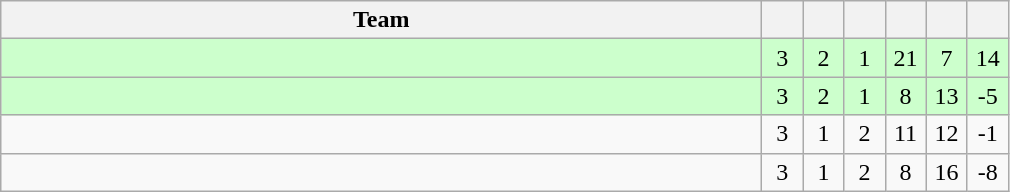<table class=wikitable style="text-align:center">
<tr>
<th width=500>Team</th>
<th width=20></th>
<th width=20></th>
<th width=20></th>
<th width=20></th>
<th width=20></th>
<th width=20></th>
</tr>
<tr bgcolor=ccffcc>
<td style="text-align:left"></td>
<td>3</td>
<td>2</td>
<td>1</td>
<td>21</td>
<td>7</td>
<td>14</td>
</tr>
<tr bgcolor=ccffcc>
<td style="text-align:left"></td>
<td>3</td>
<td>2</td>
<td>1</td>
<td>8</td>
<td>13</td>
<td>-5</td>
</tr>
<tr>
<td style="text-align:left"></td>
<td>3</td>
<td>1</td>
<td>2</td>
<td>11</td>
<td>12</td>
<td>-1</td>
</tr>
<tr>
<td style="text-align:left"></td>
<td>3</td>
<td>1</td>
<td>2</td>
<td>8</td>
<td>16</td>
<td>-8</td>
</tr>
</table>
